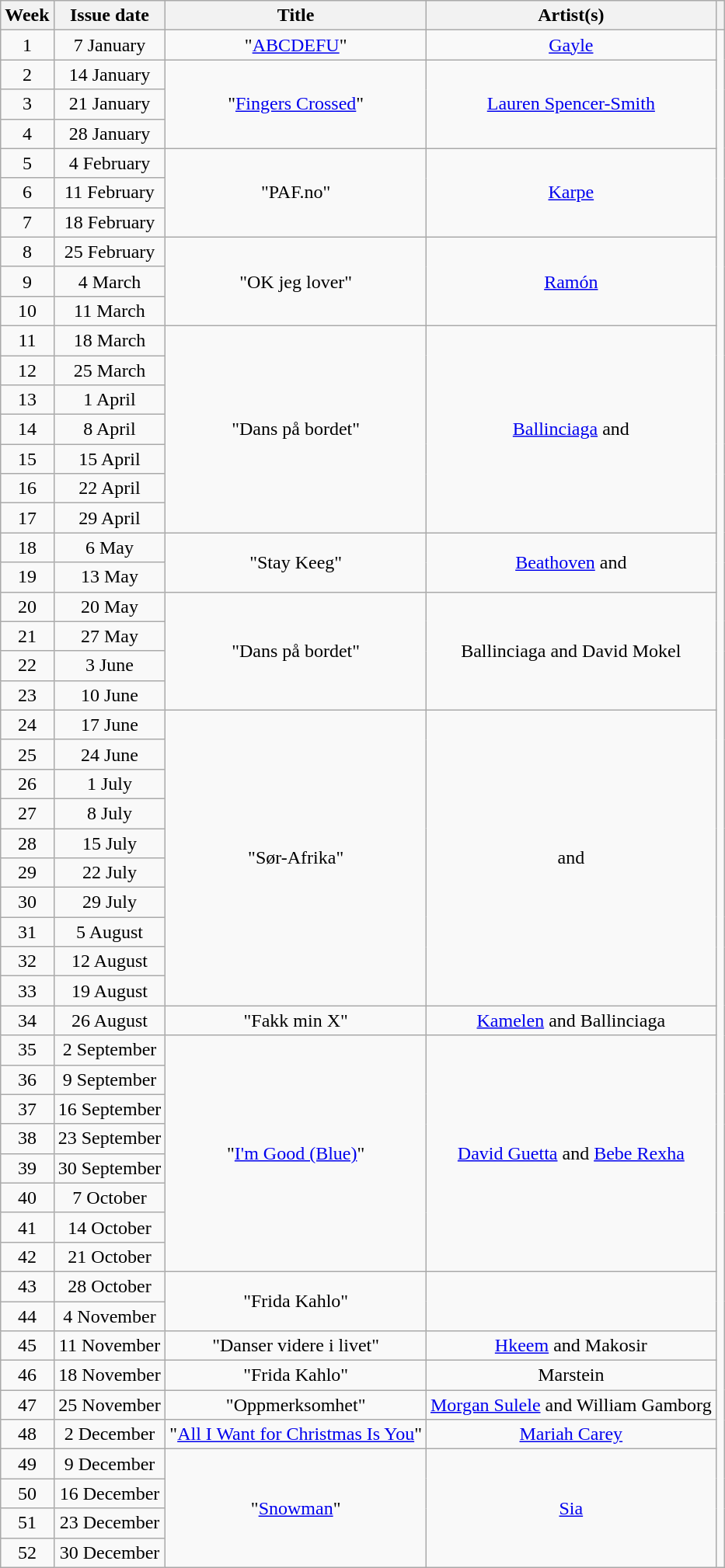<table class="wikitable" style="text-align:center;">
<tr>
<th>Week</th>
<th>Issue date</th>
<th>Title</th>
<th>Artist(s)</th>
<th></th>
</tr>
<tr>
<td>1</td>
<td>7 January</td>
<td>"<a href='#'>ABCDEFU</a>"</td>
<td><a href='#'>Gayle</a></td>
</tr>
<tr>
<td>2</td>
<td>14 January</td>
<td rowspan="3">"<a href='#'>Fingers Crossed</a>"</td>
<td rowspan="3"><a href='#'>Lauren Spencer-Smith</a></td>
</tr>
<tr>
<td>3</td>
<td>21 January</td>
</tr>
<tr>
<td>4</td>
<td>28 January</td>
</tr>
<tr>
<td>5</td>
<td>4 February</td>
<td rowspan="3">"PAF.no"</td>
<td rowspan="3"><a href='#'>Karpe</a></td>
</tr>
<tr>
<td>6</td>
<td>11 February</td>
</tr>
<tr>
<td>7</td>
<td>18 February</td>
</tr>
<tr>
<td>8</td>
<td>25 February</td>
<td rowspan="3">"OK jeg lover"</td>
<td rowspan="3"><a href='#'>Ramón</a></td>
</tr>
<tr>
<td>9</td>
<td>4 March</td>
</tr>
<tr>
<td>10</td>
<td>11 March</td>
</tr>
<tr>
<td>11</td>
<td>18 March</td>
<td rowspan="7">"Dans på bordet"</td>
<td rowspan="7"><a href='#'>Ballinciaga</a> and </td>
</tr>
<tr>
<td>12</td>
<td>25 March</td>
</tr>
<tr>
<td>13</td>
<td>1 April</td>
</tr>
<tr>
<td>14</td>
<td>8 April</td>
</tr>
<tr>
<td>15</td>
<td>15 April</td>
</tr>
<tr>
<td>16</td>
<td>22 April</td>
</tr>
<tr>
<td>17</td>
<td>29 April</td>
</tr>
<tr>
<td>18</td>
<td>6 May</td>
<td rowspan="2">"Stay Keeg"</td>
<td rowspan="2"><a href='#'>Beathoven</a> and </td>
</tr>
<tr>
<td>19</td>
<td>13 May</td>
</tr>
<tr>
<td>20</td>
<td>20 May</td>
<td rowspan="4">"Dans på bordet"</td>
<td rowspan="4">Ballinciaga and David Mokel</td>
</tr>
<tr>
<td>21</td>
<td>27 May</td>
</tr>
<tr>
<td>22</td>
<td>3 June</td>
</tr>
<tr>
<td>23</td>
<td>10 June</td>
</tr>
<tr>
<td>24</td>
<td>17 June</td>
<td rowspan="10">"Sør-Afrika"</td>
<td rowspan="10"> and </td>
</tr>
<tr>
<td>25</td>
<td>24 June</td>
</tr>
<tr>
<td>26</td>
<td>1 July</td>
</tr>
<tr>
<td>27</td>
<td>8 July</td>
</tr>
<tr>
<td>28</td>
<td>15 July</td>
</tr>
<tr>
<td>29</td>
<td>22 July</td>
</tr>
<tr>
<td>30</td>
<td>29 July</td>
</tr>
<tr>
<td>31</td>
<td>5 August</td>
</tr>
<tr>
<td>32</td>
<td>12 August</td>
</tr>
<tr>
<td>33</td>
<td>19 August</td>
</tr>
<tr>
<td>34</td>
<td>26 August</td>
<td>"Fakk min X"</td>
<td><a href='#'>Kamelen</a> and Ballinciaga</td>
</tr>
<tr>
<td>35</td>
<td>2 September</td>
<td rowspan="8">"<a href='#'>I'm Good (Blue)</a>"</td>
<td rowspan="8"><a href='#'>David Guetta</a> and <a href='#'>Bebe Rexha</a></td>
</tr>
<tr>
<td>36</td>
<td>9 September</td>
</tr>
<tr>
<td>37</td>
<td>16 September</td>
</tr>
<tr>
<td>38</td>
<td>23 September</td>
</tr>
<tr>
<td>39</td>
<td>30 September</td>
</tr>
<tr>
<td>40</td>
<td>7 October</td>
</tr>
<tr>
<td>41</td>
<td>14 October</td>
</tr>
<tr>
<td>42</td>
<td>21 October</td>
</tr>
<tr>
<td>43</td>
<td>28 October</td>
<td rowspan="2">"Frida Kahlo"</td>
<td rowspan="2"></td>
</tr>
<tr>
<td>44</td>
<td>4 November</td>
</tr>
<tr>
<td>45</td>
<td>11 November</td>
<td>"Danser videre i livet"</td>
<td><a href='#'>Hkeem</a> and Makosir</td>
</tr>
<tr>
<td>46</td>
<td>18 November</td>
<td>"Frida Kahlo"</td>
<td>Marstein</td>
</tr>
<tr>
<td>47</td>
<td>25 November</td>
<td>"Oppmerksomhet"</td>
<td><a href='#'>Morgan Sulele</a> and William Gamborg</td>
</tr>
<tr>
<td>48</td>
<td>2 December</td>
<td>"<a href='#'>All I Want for Christmas Is You</a>"</td>
<td><a href='#'>Mariah Carey</a></td>
</tr>
<tr>
<td>49</td>
<td>9 December</td>
<td rowspan="4">"<a href='#'>Snowman</a>"</td>
<td rowspan="4"><a href='#'>Sia</a></td>
</tr>
<tr>
<td>50</td>
<td>16 December</td>
</tr>
<tr>
<td>51</td>
<td>23 December</td>
</tr>
<tr>
<td>52</td>
<td>30 December</td>
</tr>
</table>
